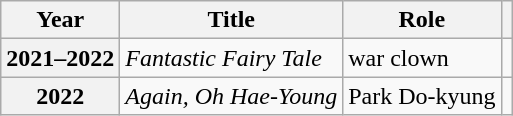<table class="wikitable sortable plainrowheaders">
<tr>
<th scope="col">Year</th>
<th scope="col">Title</th>
<th scope="col">Role</th>
<th scope="col" class="unsortable"></th>
</tr>
<tr>
<th scope="row">2021–2022</th>
<td><em>Fantastic Fairy Tale</em></td>
<td>war clown</td>
<td></td>
</tr>
<tr>
<th scope="row">2022</th>
<td><em>Again, Oh Hae-Young</em></td>
<td>Park Do-kyung</td>
<td></td>
</tr>
</table>
